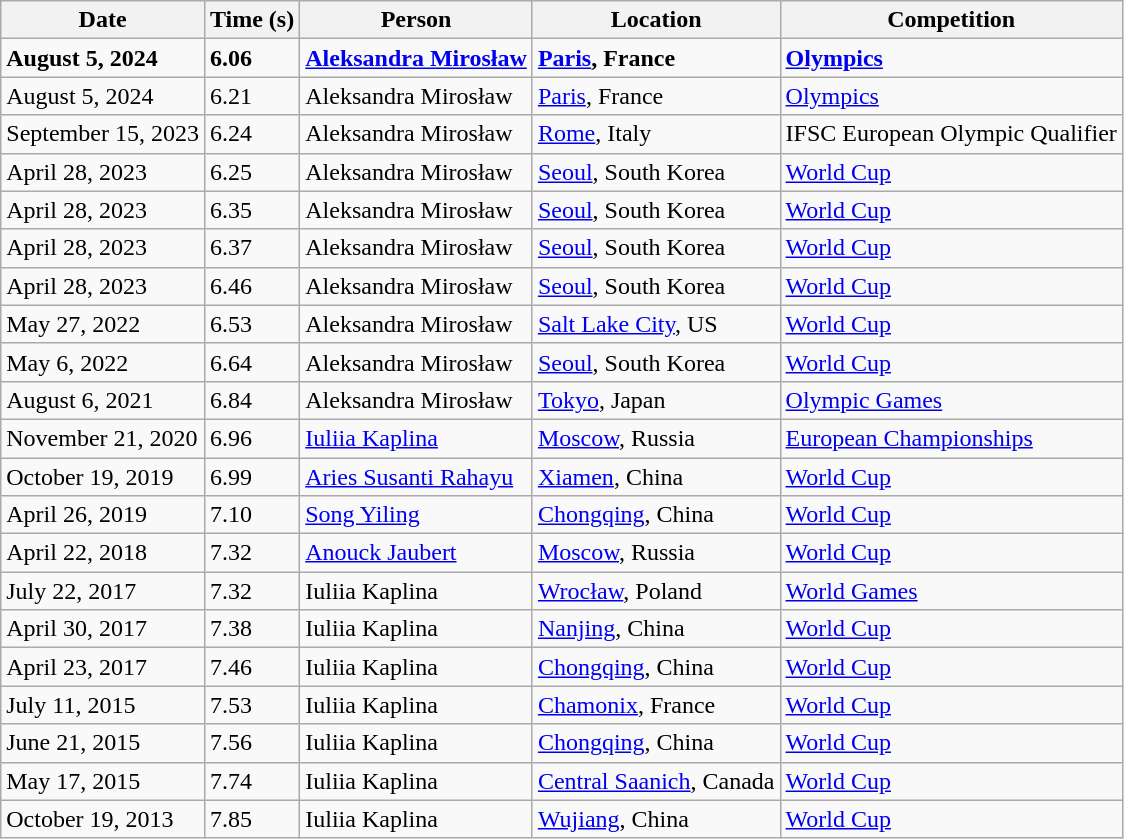<table class="wikitable">
<tr>
<th>Date</th>
<th>Time (s)</th>
<th>Person</th>
<th>Location</th>
<th>Competition</th>
</tr>
<tr>
<td><strong>August 5, 2024</strong></td>
<td><strong>6.06</strong></td>
<td><strong> <a href='#'>Aleksandra Mirosław</a></strong></td>
<td><strong><a href='#'>Paris</a>, France</strong></td>
<td><a href='#'><strong>Olympics</strong></a></td>
</tr>
<tr>
<td>August 5, 2024</td>
<td>6.21</td>
<td> Aleksandra Mirosław</td>
<td><a href='#'>Paris</a>, France</td>
<td><a href='#'>Olympics</a></td>
</tr>
<tr>
<td>September 15, 2023</td>
<td>6.24</td>
<td> Aleksandra Mirosław</td>
<td><a href='#'>Rome</a>, Italy</td>
<td>IFSC European Olympic Qualifier</td>
</tr>
<tr>
<td>April 28, 2023</td>
<td>6.25<br></td>
<td> Aleksandra Mirosław</td>
<td><a href='#'>Seoul</a>, South Korea</td>
<td><a href='#'>World Cup</a></td>
</tr>
<tr>
<td>April 28, 2023</td>
<td>6.35<br></td>
<td> Aleksandra Mirosław</td>
<td><a href='#'>Seoul</a>, South Korea</td>
<td><a href='#'>World Cup</a></td>
</tr>
<tr>
<td>April 28, 2023</td>
<td>6.37</td>
<td> Aleksandra Mirosław</td>
<td><a href='#'>Seoul</a>, South Korea</td>
<td><a href='#'>World Cup</a></td>
</tr>
<tr>
<td>April 28, 2023</td>
<td>6.46</td>
<td> Aleksandra Mirosław</td>
<td><a href='#'>Seoul</a>, South Korea</td>
<td><a href='#'>World Cup</a></td>
</tr>
<tr>
<td>May 27, 2022</td>
<td>6.53</td>
<td> Aleksandra Mirosław</td>
<td><a href='#'>Salt Lake City</a>, US</td>
<td><a href='#'>World Cup</a></td>
</tr>
<tr>
<td>May 6, 2022</td>
<td>6.64</td>
<td> Aleksandra Mirosław</td>
<td><a href='#'>Seoul</a>, South Korea</td>
<td><a href='#'>World Cup</a></td>
</tr>
<tr>
<td>August 6, 2021</td>
<td>6.84</td>
<td> Aleksandra Mirosław</td>
<td><a href='#'>Tokyo</a>, Japan</td>
<td><a href='#'>Olympic Games</a></td>
</tr>
<tr>
<td>November 21, 2020</td>
<td>6.96</td>
<td> <a href='#'>Iuliia Kaplina</a></td>
<td><a href='#'>Moscow</a>, Russia</td>
<td><a href='#'>European Championships</a></td>
</tr>
<tr>
<td>October 19, 2019</td>
<td>6.99</td>
<td> <a href='#'>Aries Susanti Rahayu</a></td>
<td><a href='#'>Xiamen</a>, China</td>
<td><a href='#'>World Cup</a></td>
</tr>
<tr>
<td>April 26, 2019</td>
<td>7.10</td>
<td> <a href='#'>Song Yiling</a></td>
<td><a href='#'>Chongqing</a>, China</td>
<td><a href='#'>World Cup</a></td>
</tr>
<tr>
<td>April 22, 2018</td>
<td>7.32</td>
<td> <a href='#'>Anouck Jaubert</a></td>
<td><a href='#'>Moscow</a>, Russia</td>
<td><a href='#'>World Cup</a></td>
</tr>
<tr>
<td>July 22, 2017</td>
<td>7.32</td>
<td> Iuliia Kaplina</td>
<td><a href='#'>Wrocław</a>, Poland</td>
<td><a href='#'>World Games</a></td>
</tr>
<tr>
<td>April 30, 2017</td>
<td>7.38</td>
<td> Iuliia Kaplina</td>
<td><a href='#'>Nanjing</a>, China</td>
<td><a href='#'>World Cup</a></td>
</tr>
<tr>
<td>April 23, 2017</td>
<td>7.46</td>
<td> Iuliia Kaplina</td>
<td><a href='#'>Chongqing</a>, China</td>
<td><a href='#'>World Cup</a></td>
</tr>
<tr>
<td>July 11, 2015</td>
<td>7.53</td>
<td> Iuliia Kaplina</td>
<td><a href='#'>Chamonix</a>, France</td>
<td><a href='#'>World Cup</a></td>
</tr>
<tr>
<td>June 21, 2015</td>
<td>7.56</td>
<td> Iuliia Kaplina</td>
<td><a href='#'>Chongqing</a>, China</td>
<td><a href='#'>World Cup</a></td>
</tr>
<tr>
<td>May 17, 2015</td>
<td>7.74</td>
<td> Iuliia Kaplina</td>
<td><a href='#'>Central Saanich</a>, Canada</td>
<td><a href='#'>World Cup</a></td>
</tr>
<tr>
<td>October 19, 2013</td>
<td>7.85</td>
<td> Iuliia Kaplina</td>
<td><a href='#'>Wujiang</a>, China</td>
<td><a href='#'>World Cup</a></td>
</tr>
</table>
